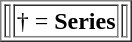<table style="float: right;" border="1">
<tr>
<td></td>
<td rowspan="2">† = <strong>Series</strong></td>
<td></td>
</tr>
</table>
